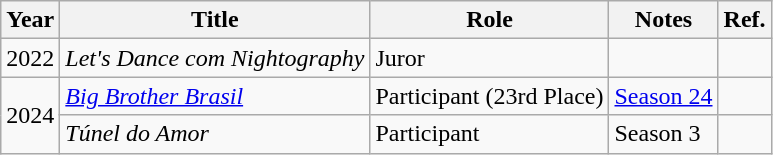<table class="wikitable sortable">
<tr>
<th>Year</th>
<th>Title</th>
<th>Role</th>
<th>Notes</th>
<th>Ref.</th>
</tr>
<tr>
<td>2022</td>
<td><em>Let's Dance com Nightography</em></td>
<td>Juror</td>
<td></td>
<td></td>
</tr>
<tr>
<td rowspan="2">2024</td>
<td><em><a href='#'>Big Brother Brasil</a></em></td>
<td>Participant (23rd Place)</td>
<td><a href='#'>Season 24</a></td>
<td></td>
</tr>
<tr>
<td><em>Túnel do Amor</em></td>
<td>Participant</td>
<td>Season 3</td>
<td></td>
</tr>
</table>
